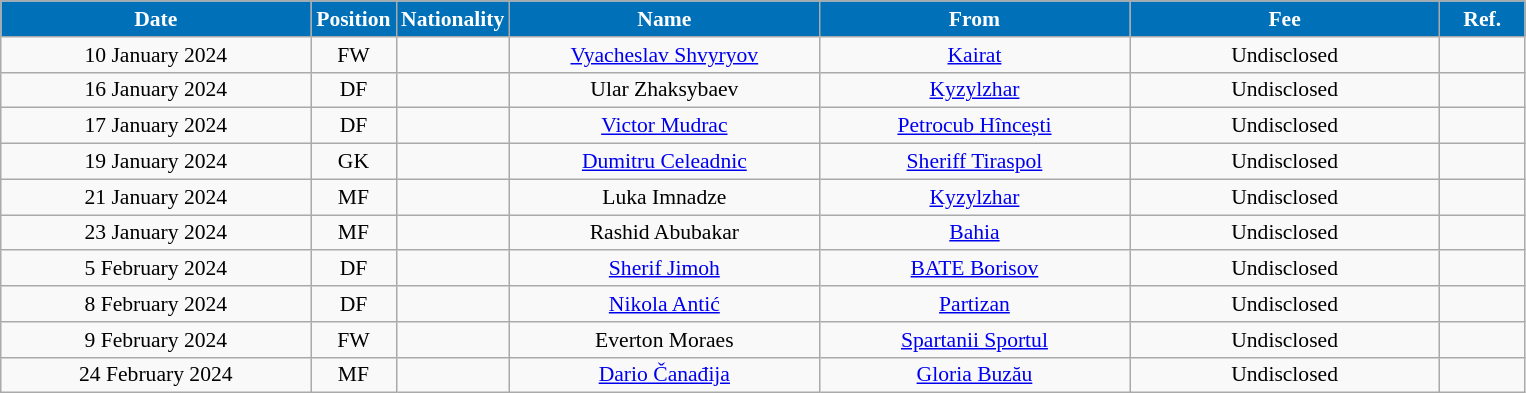<table class="wikitable"  style="text-align:center; font-size:90%; ">
<tr>
<th style="background:#0070B8; color:#FFFFFF; width:200px;">Date</th>
<th style="background:#0070B8; color:#FFFFFF; width:50px;">Position</th>
<th style="background:#0070B8; color:#FFFFFF; width:50px;">Nationality</th>
<th style="background:#0070B8; color:#FFFFFF; width:200px;">Name</th>
<th style="background:#0070B8; color:#FFFFFF; width:200px;">From</th>
<th style="background:#0070B8; color:#FFFFFF; width:200px;">Fee</th>
<th style="background:#0070B8; color:#FFFFFF; width:50px;">Ref.</th>
</tr>
<tr>
<td>10 January 2024</td>
<td>FW</td>
<td></td>
<td><a href='#'>Vyacheslav Shvyryov</a></td>
<td><a href='#'>Kairat</a></td>
<td>Undisclosed</td>
<td></td>
</tr>
<tr>
<td>16 January 2024</td>
<td>DF</td>
<td></td>
<td>Ular Zhaksybaev</td>
<td><a href='#'>Kyzylzhar</a></td>
<td>Undisclosed</td>
<td></td>
</tr>
<tr>
<td>17 January 2024</td>
<td>DF</td>
<td></td>
<td><a href='#'>Victor Mudrac</a></td>
<td><a href='#'>Petrocub Hîncești</a></td>
<td>Undisclosed</td>
<td></td>
</tr>
<tr>
<td>19 January 2024</td>
<td>GK</td>
<td></td>
<td><a href='#'>Dumitru Celeadnic</a></td>
<td><a href='#'>Sheriff Tiraspol</a></td>
<td>Undisclosed</td>
<td></td>
</tr>
<tr>
<td>21 January 2024</td>
<td>MF</td>
<td></td>
<td>Luka Imnadze</td>
<td><a href='#'>Kyzylzhar</a></td>
<td>Undisclosed</td>
<td></td>
</tr>
<tr>
<td>23 January 2024</td>
<td>MF</td>
<td></td>
<td>Rashid Abubakar</td>
<td><a href='#'>Bahia</a></td>
<td>Undisclosed</td>
<td></td>
</tr>
<tr>
<td>5 February 2024</td>
<td>DF</td>
<td></td>
<td><a href='#'>Sherif Jimoh</a></td>
<td><a href='#'>BATE Borisov</a></td>
<td>Undisclosed</td>
<td></td>
</tr>
<tr>
<td>8 February 2024</td>
<td>DF</td>
<td></td>
<td><a href='#'>Nikola Antić</a></td>
<td><a href='#'>Partizan</a></td>
<td>Undisclosed</td>
<td></td>
</tr>
<tr>
<td>9 February 2024</td>
<td>FW</td>
<td></td>
<td>Everton Moraes</td>
<td><a href='#'>Spartanii Sportul</a></td>
<td>Undisclosed</td>
<td></td>
</tr>
<tr>
<td>24 February 2024</td>
<td>MF</td>
<td></td>
<td><a href='#'>Dario Čanađija</a></td>
<td><a href='#'>Gloria Buzău</a></td>
<td>Undisclosed</td>
<td></td>
</tr>
</table>
